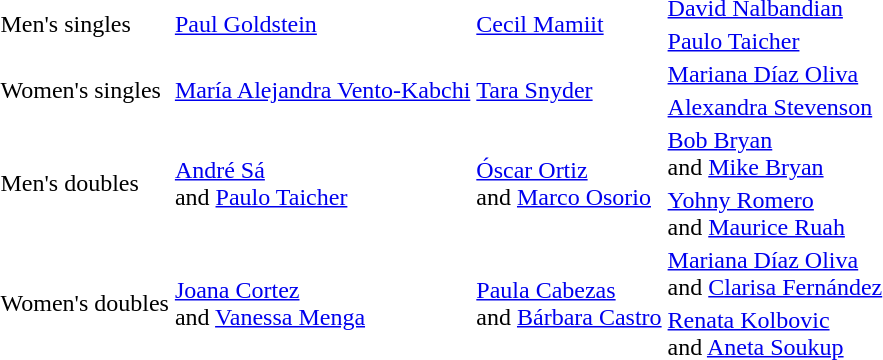<table>
<tr>
<td rowspan=2>Men's singles<br></td>
<td rowspan=2> <a href='#'>Paul Goldstein</a></td>
<td rowspan=2> <a href='#'>Cecil Mamiit</a></td>
<td> <a href='#'>David Nalbandian</a></td>
</tr>
<tr>
<td> <a href='#'>Paulo Taicher</a></td>
</tr>
<tr>
<td rowspan=2>Women's singles<br></td>
<td rowspan=2> <a href='#'>María Alejandra Vento-Kabchi</a></td>
<td rowspan=2> <a href='#'>Tara Snyder</a></td>
<td> <a href='#'>Mariana Díaz Oliva</a></td>
</tr>
<tr>
<td> <a href='#'>Alexandra Stevenson</a></td>
</tr>
<tr>
<td rowspan=2>Men's doubles<br></td>
<td rowspan=2> <a href='#'>André Sá</a><br>and <a href='#'>Paulo Taicher</a></td>
<td rowspan=2> <a href='#'>Óscar Ortiz</a><br>and <a href='#'>Marco Osorio</a></td>
<td> <a href='#'>Bob Bryan</a><br>and <a href='#'>Mike Bryan</a></td>
</tr>
<tr>
<td> <a href='#'>Yohny Romero</a><br>and <a href='#'>Maurice Ruah</a></td>
</tr>
<tr>
<td rowspan=2>Women's doubles<br></td>
<td rowspan=2> <a href='#'>Joana Cortez</a><br>and <a href='#'>Vanessa Menga</a></td>
<td rowspan=2> <a href='#'>Paula Cabezas</a><br>and <a href='#'>Bárbara Castro</a></td>
<td> <a href='#'>Mariana Díaz Oliva</a><br>and <a href='#'>Clarisa Fernández</a></td>
</tr>
<tr>
<td> <a href='#'>Renata Kolbovic</a><br>and <a href='#'>Aneta Soukup</a></td>
</tr>
</table>
